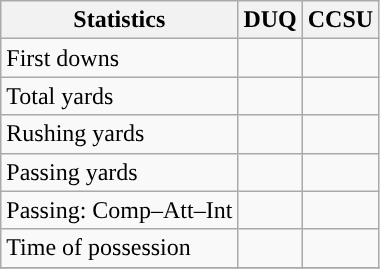<table class="wikitable" style="float: left;">
<tr>
<th>Statistics</th>
<th>DUQ</th>
<th>CCSU</th>
</tr>
<tr>
<td>First downs</td>
<td></td>
<td></td>
</tr>
<tr>
<td>Total yards</td>
<td></td>
<td></td>
</tr>
<tr>
<td>Rushing yards</td>
<td></td>
<td></td>
</tr>
<tr>
<td>Passing yards</td>
<td></td>
<td></td>
</tr>
<tr>
<td>Passing: Comp–Att–Int</td>
<td></td>
<td></td>
</tr>
<tr>
<td>Time of possession</td>
<td></td>
<td></td>
</tr>
<tr>
</tr>
</table>
